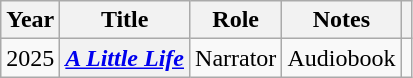<table class="wikitable plainrowheaders sortable">
<tr>
<th scope="col">Year</th>
<th scope="col">Title</th>
<th scope="col">Role</th>
<th scope="col" class="unsortable">Notes</th>
<th scope="col" class="unsortable"></th>
</tr>
<tr>
<td>2025</td>
<th scope="row"><em><a href='#'>A Little Life</a></em></th>
<td>Narrator</td>
<td>Audiobook</td>
<td style="text-align:center;"></td>
</tr>
</table>
